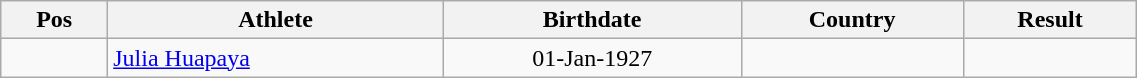<table class="wikitable"  style="text-align:center; width:60%;">
<tr>
<th>Pos</th>
<th>Athlete</th>
<th>Birthdate</th>
<th>Country</th>
<th>Result</th>
</tr>
<tr>
<td align=center></td>
<td align=left><a href='#'>Julia Huapaya</a></td>
<td>01-Jan-1927</td>
<td align=left></td>
<td></td>
</tr>
</table>
